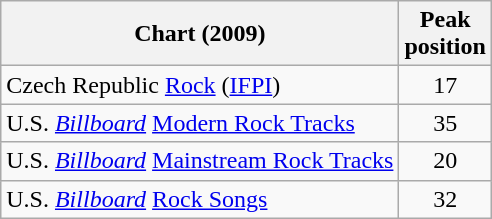<table class="wikitable">
<tr>
<th align="left">Chart (2009)</th>
<th align="left">Peak<br>position</th>
</tr>
<tr>
<td>Czech Republic <a href='#'>Rock</a> (<a href='#'>IFPI</a>)</td>
<td style="text-align:center">17</td>
</tr>
<tr>
<td>U.S. <em><a href='#'>Billboard</a></em> <a href='#'>Modern Rock Tracks</a></td>
<td style="text-align:center;">35</td>
</tr>
<tr>
<td>U.S. <em><a href='#'>Billboard</a></em> <a href='#'>Mainstream Rock Tracks</a></td>
<td style="text-align:center;">20</td>
</tr>
<tr>
<td>U.S. <em><a href='#'>Billboard</a></em> <a href='#'>Rock Songs</a></td>
<td style="text-align:center;">32</td>
</tr>
</table>
